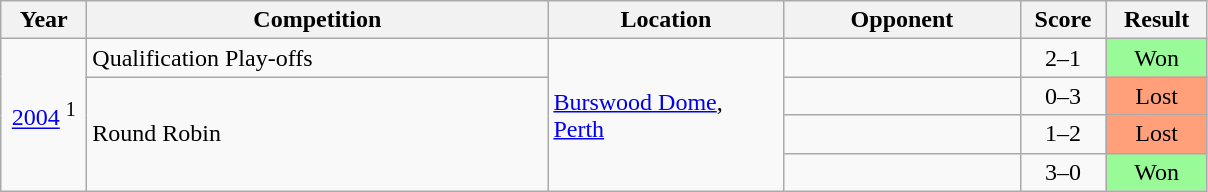<table class="wikitable">
<tr>
<th width="50">Year</th>
<th width="300">Competition</th>
<th width="150">Location</th>
<th width="150">Opponent</th>
<th width="50">Score</th>
<th width="60">Result</th>
</tr>
<tr>
<td align="center" rowspan="4"><a href='#'>2004</a> <sup>1</sup></td>
<td>Qualification Play-offs</td>
<td rowspan=4><a href='#'>Burswood Dome</a>, <a href='#'>Perth</a></td>
<td></td>
<td align="center">2–1</td>
<td align="center" bgcolor="#98FB98">Won</td>
</tr>
<tr>
<td rowspan=3>Round Robin</td>
<td></td>
<td align="center">0–3</td>
<td align="center" bgcolor="#FFA07A">Lost</td>
</tr>
<tr>
<td></td>
<td align="center">1–2</td>
<td align="center" bgcolor="#FFA07A">Lost</td>
</tr>
<tr>
<td></td>
<td align="center">3–0</td>
<td align="center" bgcolor="#98FB98">Won</td>
</tr>
</table>
